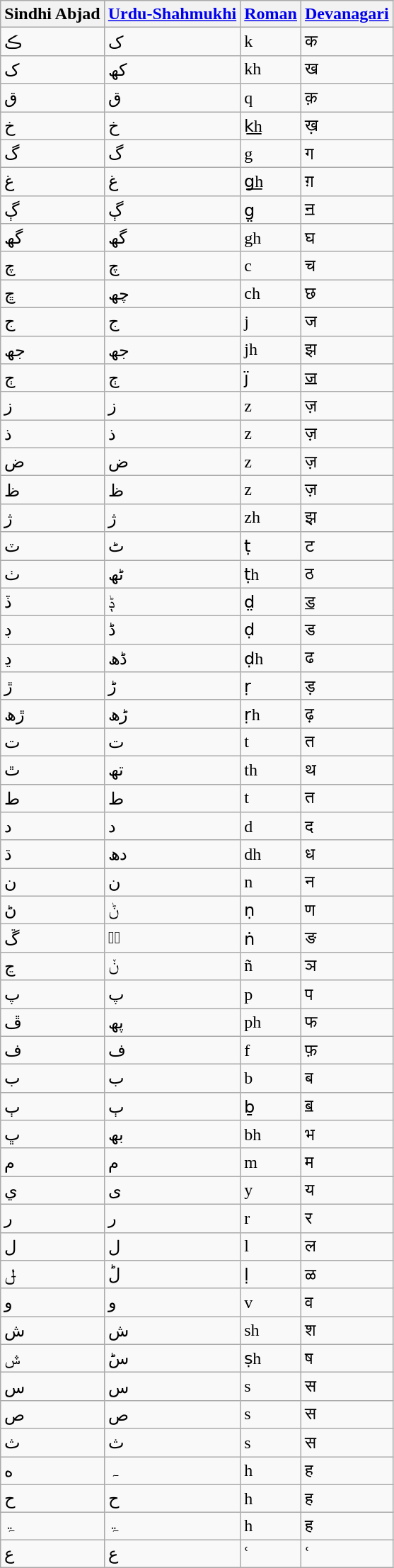<table class="wikitable">
<tr>
<th>Sindhi Abjad</th>
<th><a href='#'>Urdu-Shahmukhi</a></th>
<th><a href='#'>Roman</a></th>
<th><a href='#'>Devanagari</a></th>
</tr>
<tr>
<td>ڪ</td>
<td>ک</td>
<td>k</td>
<td>क</td>
</tr>
<tr>
<td>ک</td>
<td>کھ</td>
<td>kh</td>
<td>ख</td>
</tr>
<tr>
<td>ق</td>
<td>ق</td>
<td>q</td>
<td>क़</td>
</tr>
<tr>
<td>خ</td>
<td>خ</td>
<td>k͟h</td>
<td>ख़</td>
</tr>
<tr>
<td>گ</td>
<td>گ</td>
<td>g</td>
<td>ग</td>
</tr>
<tr>
<td>غ</td>
<td>غ</td>
<td>g͟h</td>
<td>ग़</td>
</tr>
<tr>
<td>ڳ</td>
<td>ڳ</td>
<td>g̤</td>
<td>ॻ</td>
</tr>
<tr>
<td>گھ</td>
<td>گھ</td>
<td>gh</td>
<td>घ</td>
</tr>
<tr>
<td>چ</td>
<td>چ</td>
<td>c</td>
<td>च</td>
</tr>
<tr>
<td>ڇ</td>
<td>چھ</td>
<td>ch</td>
<td>छ</td>
</tr>
<tr>
<td>ج</td>
<td>ج</td>
<td>j</td>
<td>ज</td>
</tr>
<tr>
<td>جھ</td>
<td>جھ</td>
<td>jh</td>
<td>झ</td>
</tr>
<tr>
<td>ڄ</td>
<td>ڄ</td>
<td>j̈</td>
<td>ॼ</td>
</tr>
<tr>
<td>ز</td>
<td>ز</td>
<td>z</td>
<td>ज़</td>
</tr>
<tr>
<td>ذ</td>
<td>ذ</td>
<td>z</td>
<td>ज़</td>
</tr>
<tr>
<td>ض</td>
<td>ض</td>
<td>z</td>
<td>ज़</td>
</tr>
<tr>
<td>ظ</td>
<td>ظ</td>
<td>z</td>
<td>ज़</td>
</tr>
<tr>
<td>ژ</td>
<td>ژ</td>
<td>zh</td>
<td>झ़</td>
</tr>
<tr>
<td>ٽ</td>
<td>ٹ</td>
<td>ṭ</td>
<td>ट</td>
</tr>
<tr>
<td>ٺ</td>
<td>ٹھ</td>
<td>ṭh</td>
<td>ठ</td>
</tr>
<tr>
<td>ڏ</td>
<td>ݙ</td>
<td>d̤</td>
<td>ॾ</td>
</tr>
<tr>
<td>ڊ</td>
<td>ڈ</td>
<td>ḍ</td>
<td>ड</td>
</tr>
<tr>
<td>ڍ</td>
<td>ڈھ</td>
<td>ḍh</td>
<td>ढ</td>
</tr>
<tr>
<td>ڙ</td>
<td>ڑ</td>
<td>ṛ</td>
<td>ड़</td>
</tr>
<tr>
<td>ڙھ</td>
<td>ڑھ</td>
<td>ṛh</td>
<td>ढ़</td>
</tr>
<tr>
<td>ت</td>
<td>ت</td>
<td>t</td>
<td>त</td>
</tr>
<tr>
<td>ٿ</td>
<td>تھ</td>
<td>th</td>
<td>थ</td>
</tr>
<tr>
<td>ط</td>
<td>ط</td>
<td>t</td>
<td>त</td>
</tr>
<tr>
<td>د</td>
<td>د</td>
<td>d</td>
<td>द</td>
</tr>
<tr>
<td>ڌ</td>
<td>دھ</td>
<td>dh</td>
<td>ध</td>
</tr>
<tr>
<td>ن</td>
<td>ن</td>
<td>n</td>
<td>न</td>
</tr>
<tr>
<td>ڻ</td>
<td>ݨ</td>
<td>ṇ</td>
<td>ण</td>
</tr>
<tr>
<td>ڱ</td>
<td>ن٘</td>
<td>ṅ</td>
<td>ङ</td>
</tr>
<tr>
<td>ڃ</td>
<td>ݩ</td>
<td>ñ</td>
<td>ञ</td>
</tr>
<tr>
<td>پ</td>
<td>پ</td>
<td>p</td>
<td>प</td>
</tr>
<tr>
<td>ڦ</td>
<td>پھ</td>
<td>ph</td>
<td>फ</td>
</tr>
<tr>
<td>ف</td>
<td>ف</td>
<td>f</td>
<td>फ़</td>
</tr>
<tr>
<td>ب</td>
<td>ب</td>
<td>b</td>
<td>ब</td>
</tr>
<tr>
<td>ٻ</td>
<td>ٻ</td>
<td>ḇ</td>
<td>ॿ</td>
</tr>
<tr>
<td>ڀ</td>
<td>بھ</td>
<td>bh</td>
<td>भ</td>
</tr>
<tr>
<td>م</td>
<td>م</td>
<td>m</td>
<td>म</td>
</tr>
<tr>
<td>ي</td>
<td>ی</td>
<td>y</td>
<td>य</td>
</tr>
<tr>
<td>ر</td>
<td>ر</td>
<td>r</td>
<td>र</td>
</tr>
<tr>
<td>ل</td>
<td>ل</td>
<td>l</td>
<td>ल</td>
</tr>
<tr>
<td>ݪ</td>
<td>لؕ</td>
<td>ḷ</td>
<td>ळ</td>
</tr>
<tr>
<td>و</td>
<td>و</td>
<td>v</td>
<td>व</td>
</tr>
<tr>
<td>ش</td>
<td>ش</td>
<td>sh</td>
<td>श</td>
</tr>
<tr>
<td>ݜ</td>
<td>سؕ</td>
<td>ṣh</td>
<td>ष</td>
</tr>
<tr>
<td>س</td>
<td>س</td>
<td>s</td>
<td>स</td>
</tr>
<tr>
<td>ص</td>
<td>ص</td>
<td>s</td>
<td>स</td>
</tr>
<tr>
<td>ث</td>
<td>ث</td>
<td>s</td>
<td>स</td>
</tr>
<tr>
<td>ه</td>
<td>ہ</td>
<td>h</td>
<td>ह</td>
</tr>
<tr>
<td>ح</td>
<td>ح</td>
<td>h</td>
<td>ह</td>
</tr>
<tr>
<td>ۃ</td>
<td>ۃ</td>
<td>h</td>
<td>ह</td>
</tr>
<tr>
<td>ع</td>
<td>ع</td>
<td>ʿ</td>
<td>ʿ</td>
</tr>
</table>
